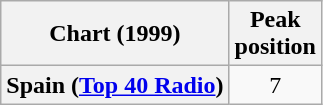<table class="wikitable plainrowheaders" style="text-align:center">
<tr>
<th scope="col">Chart (1999)</th>
<th scope="col">Peak<br>position</th>
</tr>
<tr>
<th scope="row">Spain (<a href='#'>Top 40 Radio</a>)</th>
<td>7</td>
</tr>
</table>
